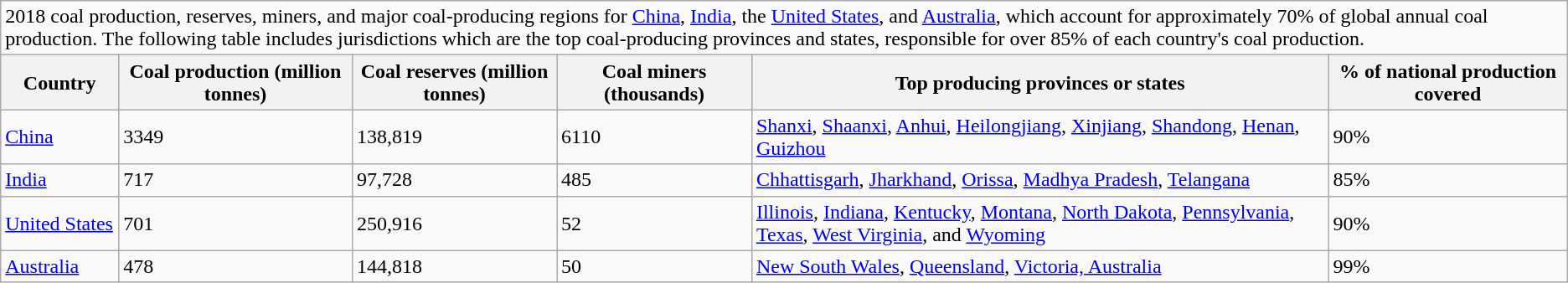<table class="wikitable">
<tr>
<td colspan="6">2018 coal production, reserves, miners, and major coal-producing regions for <a href='#'>China</a>, <a href='#'>India</a>, the <a href='#'>United States</a>, and <a href='#'>Australia</a>, which account for approximately 70% of global annual coal production. The following table includes jurisdictions which are the top coal-producing provinces and states, responsible for over 85% of each country's coal production.</td>
</tr>
<tr>
<th>Country</th>
<th>Coal production (million tonnes)</th>
<th>Coal reserves (million tonnes)</th>
<th>Coal miners (thousands)</th>
<th>Top producing provinces or states</th>
<th>% of national production covered</th>
</tr>
<tr>
<td><a href='#'>China</a></td>
<td>3349</td>
<td>138,819</td>
<td>6110</td>
<td><a href='#'>Shanxi</a>, <a href='#'>Shaanxi</a>, <a href='#'>Anhui</a>, <a href='#'>Heilongjiang</a>, <a href='#'>Xinjiang</a>, <a href='#'>Shandong</a>, <a href='#'>Henan</a>, <a href='#'>Guizhou</a></td>
<td>90%</td>
</tr>
<tr>
<td><a href='#'>India</a></td>
<td>717</td>
<td>97,728</td>
<td>485</td>
<td><a href='#'>Chhattisgarh</a>, <a href='#'>Jharkhand</a>, <a href='#'>Orissa</a>, <a href='#'>Madhya Pradesh</a>, <a href='#'>Telangana</a></td>
<td>85%</td>
</tr>
<tr>
<td><a href='#'>United States</a></td>
<td>701</td>
<td>250,916</td>
<td>52</td>
<td><a href='#'>Illinois</a>, <a href='#'>Indiana</a>, <a href='#'>Kentucky</a>, <a href='#'>Montana</a>, <a href='#'>North Dakota</a>, <a href='#'>Pennsylvania</a>, <a href='#'>Texas</a>, <a href='#'>West Virginia</a>, and <a href='#'>Wyoming</a></td>
<td>90%</td>
</tr>
<tr>
<td><a href='#'>Australia</a></td>
<td>478</td>
<td>144,818</td>
<td>50</td>
<td><a href='#'>New South Wales</a>, <a href='#'>Queensland</a>, <a href='#'>Victoria, Australia</a></td>
<td>99%</td>
</tr>
</table>
